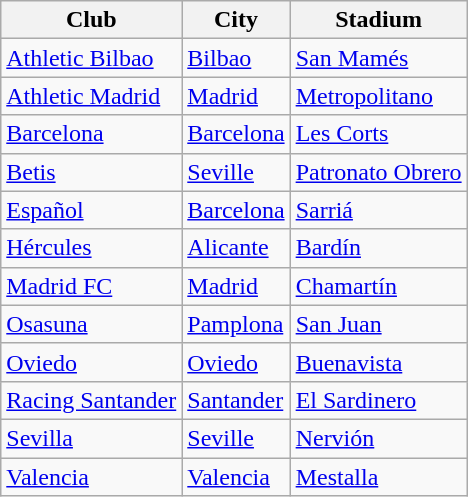<table class="wikitable sortable">
<tr>
<th>Club</th>
<th>City</th>
<th>Stadium</th>
</tr>
<tr>
<td><a href='#'>Athletic Bilbao</a></td>
<td><a href='#'>Bilbao</a></td>
<td><a href='#'>San Mamés</a></td>
</tr>
<tr>
<td><a href='#'>Athletic Madrid</a></td>
<td><a href='#'>Madrid</a></td>
<td><a href='#'>Metropolitano</a></td>
</tr>
<tr>
<td><a href='#'>Barcelona</a></td>
<td><a href='#'>Barcelona</a></td>
<td><a href='#'>Les Corts</a></td>
</tr>
<tr>
<td><a href='#'>Betis</a></td>
<td><a href='#'>Seville</a></td>
<td><a href='#'>Patronato Obrero</a></td>
</tr>
<tr>
<td><a href='#'>Español</a></td>
<td><a href='#'>Barcelona</a></td>
<td><a href='#'>Sarriá</a></td>
</tr>
<tr>
<td><a href='#'>Hércules</a></td>
<td><a href='#'>Alicante</a></td>
<td><a href='#'>Bardín</a></td>
</tr>
<tr>
<td><a href='#'>Madrid FC</a></td>
<td><a href='#'>Madrid</a></td>
<td><a href='#'>Chamartín</a></td>
</tr>
<tr>
<td><a href='#'>Osasuna</a></td>
<td><a href='#'>Pamplona</a></td>
<td><a href='#'>San Juan</a></td>
</tr>
<tr>
<td><a href='#'>Oviedo</a></td>
<td><a href='#'>Oviedo</a></td>
<td><a href='#'>Buenavista</a></td>
</tr>
<tr>
<td><a href='#'>Racing Santander</a></td>
<td><a href='#'>Santander</a></td>
<td><a href='#'>El Sardinero</a></td>
</tr>
<tr>
<td><a href='#'>Sevilla</a></td>
<td><a href='#'>Seville</a></td>
<td><a href='#'>Nervión</a></td>
</tr>
<tr>
<td><a href='#'>Valencia</a></td>
<td><a href='#'>Valencia</a></td>
<td><a href='#'>Mestalla</a></td>
</tr>
</table>
